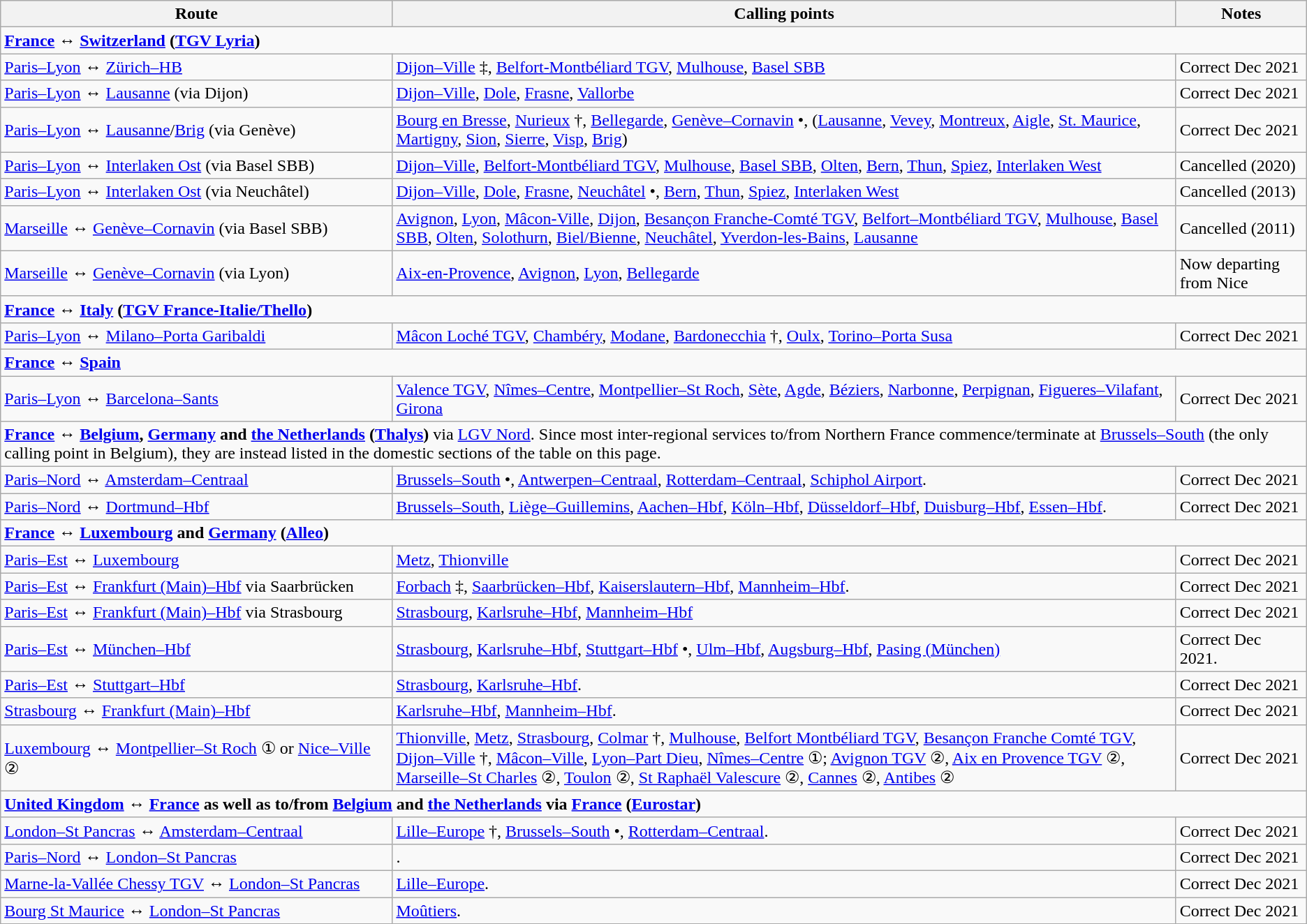<table class="wikitable vatop">
<tr>
<th style=width:30%>Route</th>
<th style=width:60%>Calling points</th>
<th style=width:10%>Notes</th>
</tr>
<tr>
<td colspan=4><strong><a href='#'>France</a> ↔ <a href='#'>Switzerland</a> (<a href='#'>TGV Lyria</a>)</strong></td>
</tr>
<tr>
<td><a href='#'>Paris–Lyon</a> ↔ <a href='#'>Zürich–HB</a></td>
<td><a href='#'>Dijon–Ville</a> ‡, <a href='#'>Belfort-Montbéliard TGV</a>, <a href='#'>Mulhouse</a>, <a href='#'>Basel SBB</a></td>
<td>Correct Dec 2021</td>
</tr>
<tr>
<td><a href='#'>Paris–Lyon</a> ↔ <a href='#'>Lausanne</a> (via Dijon)</td>
<td><a href='#'>Dijon–Ville</a>, <a href='#'>Dole</a>, <a href='#'>Frasne</a>, <a href='#'>Vallorbe</a></td>
<td>Correct Dec 2021</td>
</tr>
<tr>
<td><a href='#'>Paris–Lyon</a> ↔ <a href='#'>Lausanne</a>/<a href='#'>Brig</a> (via Genève)</td>
<td><a href='#'>Bourg en Bresse</a>, <a href='#'>Nurieux</a> †, <a href='#'>Bellegarde</a>, <a href='#'>Genève–Cornavin</a> •, (<a href='#'>Lausanne</a>, <a href='#'>Vevey</a>, <a href='#'>Montreux</a>, <a href='#'>Aigle</a>, <a href='#'>St. Maurice</a>, <a href='#'>Martigny</a>, <a href='#'>Sion</a>, <a href='#'>Sierre</a>, <a href='#'>Visp</a>, <a href='#'>Brig</a>)</td>
<td>Correct Dec 2021</td>
</tr>
<tr>
<td><a href='#'>Paris–Lyon</a> ↔ <a href='#'>Interlaken Ost</a> (via Basel SBB)</td>
<td><a href='#'>Dijon–Ville</a>, <a href='#'>Belfort-Montbéliard TGV</a>, <a href='#'>Mulhouse</a>, <a href='#'>Basel SBB</a>, <a href='#'>Olten</a>, <a href='#'>Bern</a>, <a href='#'>Thun</a>, <a href='#'>Spiez</a>, <a href='#'>Interlaken West</a></td>
<td>Cancelled (2020)</td>
</tr>
<tr>
<td><a href='#'>Paris–Lyon</a> ↔ <a href='#'>Interlaken Ost</a> (via Neuchâtel)</td>
<td><a href='#'>Dijon–Ville</a>, <a href='#'>Dole</a>, <a href='#'>Frasne</a>, <a href='#'>Neuchâtel</a> •, <a href='#'>Bern</a>, <a href='#'>Thun</a>, <a href='#'>Spiez</a>, <a href='#'>Interlaken West</a></td>
<td>Cancelled (2013)</td>
</tr>
<tr>
<td><a href='#'>Marseille</a> ↔ <a href='#'>Genève–Cornavin</a> (via Basel SBB)</td>
<td><a href='#'>Avignon</a>, <a href='#'>Lyon</a>, <a href='#'>Mâcon-Ville</a>, <a href='#'>Dijon</a>, <a href='#'>Besançon Franche-Comté TGV</a>, <a href='#'>Belfort–Montbéliard TGV</a>, <a href='#'>Mulhouse</a>, <a href='#'>Basel SBB</a>, <a href='#'>Olten</a>, <a href='#'>Solothurn</a>, <a href='#'>Biel/Bienne</a>, <a href='#'>Neuchâtel</a>, <a href='#'>Yverdon-les-Bains</a>, <a href='#'>Lausanne</a></td>
<td>Cancelled (2011)</td>
</tr>
<tr>
<td><a href='#'>Marseille</a> ↔ <a href='#'>Genève–Cornavin</a> (via Lyon)</td>
<td><a href='#'>Aix-en-Provence</a>, <a href='#'>Avignon</a>, <a href='#'>Lyon</a>, <a href='#'>Bellegarde</a></td>
<td>Now departing from Nice</td>
</tr>
<tr>
<td colspan=4><strong><a href='#'>France</a> ↔ <a href='#'>Italy</a> (<a href='#'>TGV France-Italie/Thello</a>)</strong></td>
</tr>
<tr>
<td><a href='#'>Paris–Lyon</a> ↔ <a href='#'>Milano–Porta Garibaldi</a></td>
<td><a href='#'>Mâcon Loché TGV</a>, <a href='#'>Chambéry</a>, <a href='#'>Modane</a>, <a href='#'>Bardonecchia</a> †, <a href='#'>Oulx</a>, <a href='#'>Torino–Porta Susa</a></td>
<td>Correct Dec 2021</td>
</tr>
<tr>
<td colspan=4><strong><a href='#'>France</a> ↔ <a href='#'>Spain</a></strong></td>
</tr>
<tr>
<td><a href='#'>Paris–Lyon</a> ↔ <a href='#'>Barcelona–Sants</a></td>
<td><a href='#'>Valence TGV</a>, <a href='#'>Nîmes–Centre</a>, <a href='#'>Montpellier–St Roch</a>, <a href='#'>Sète</a>, <a href='#'>Agde</a>, <a href='#'>Béziers</a>, <a href='#'>Narbonne</a>, <a href='#'>Perpignan</a>, <a href='#'>Figueres–Vilafant</a>, <a href='#'>Girona</a></td>
<td>Correct Dec 2021</td>
</tr>
<tr>
<td colspan=4><strong><a href='#'>France</a> ↔ <a href='#'>Belgium</a>, <a href='#'>Germany</a> and <a href='#'>the Netherlands</a> (<a href='#'>Thalys</a>)</strong> via <a href='#'>LGV Nord</a>. Since most inter-regional services to/from Northern France commence/terminate at <a href='#'>Brussels–South</a> (the only calling point in Belgium), they are instead listed in the domestic sections of the table on this page.</td>
</tr>
<tr>
<td><a href='#'>Paris–Nord</a> ↔ <a href='#'>Amsterdam–Centraal</a></td>
<td><a href='#'>Brussels–South</a> •, <a href='#'>Antwerpen–Centraal</a>, <a href='#'>Rotterdam–Centraal</a>, <a href='#'>Schiphol Airport</a>.</td>
<td>Correct Dec 2021</td>
</tr>
<tr>
<td><a href='#'>Paris–Nord</a> ↔ <a href='#'>Dortmund–Hbf</a></td>
<td><a href='#'>Brussels–South</a>, <a href='#'>Liège–Guillemins</a>, <a href='#'>Aachen–Hbf</a>, <a href='#'>Köln–Hbf</a>, <a href='#'>Düsseldorf–Hbf</a>, <a href='#'>Duisburg–Hbf</a>, <a href='#'>Essen–Hbf</a>.</td>
<td>Correct Dec 2021</td>
</tr>
<tr>
<td colspan=4><strong><a href='#'>France</a> ↔ <a href='#'>Luxembourg</a> and <a href='#'>Germany</a> (<a href='#'>Alleo</a>)</strong></td>
</tr>
<tr>
<td><a href='#'>Paris–Est</a> ↔ <a href='#'>Luxembourg</a></td>
<td><a href='#'>Metz</a>, <a href='#'>Thionville</a></td>
<td>Correct Dec 2021</td>
</tr>
<tr>
<td><a href='#'>Paris–Est</a> ↔ <a href='#'>Frankfurt (Main)–Hbf</a> via Saarbrücken</td>
<td><a href='#'>Forbach</a> ‡, <a href='#'>Saarbrücken–Hbf</a>, <a href='#'>Kaiserslautern–Hbf</a>, <a href='#'>Mannheim–Hbf</a>.</td>
<td>Correct Dec 2021</td>
</tr>
<tr>
<td><a href='#'>Paris–Est</a> ↔ <a href='#'>Frankfurt (Main)–Hbf</a> via Strasbourg</td>
<td><a href='#'>Strasbourg</a>, <a href='#'>Karlsruhe–Hbf</a>, <a href='#'>Mannheim–Hbf</a></td>
<td>Correct Dec 2021</td>
</tr>
<tr>
<td><a href='#'>Paris–Est</a> ↔ <a href='#'>München–Hbf</a></td>
<td><a href='#'>Strasbourg</a>, <a href='#'>Karlsruhe–Hbf</a>, <a href='#'>Stuttgart–Hbf</a> •, <a href='#'>Ulm–Hbf</a>, <a href='#'>Augsburg–Hbf</a>, <a href='#'>Pasing (München)</a></td>
<td>Correct Dec 2021.</td>
</tr>
<tr>
<td><a href='#'>Paris–Est</a> ↔ <a href='#'>Stuttgart–Hbf</a></td>
<td><a href='#'>Strasbourg</a>, <a href='#'>Karlsruhe–Hbf</a>.</td>
<td>Correct Dec 2021</td>
</tr>
<tr>
<td><a href='#'>Strasbourg</a> ↔ <a href='#'>Frankfurt (Main)–Hbf</a></td>
<td><a href='#'>Karlsruhe–Hbf</a>, <a href='#'>Mannheim–Hbf</a>.</td>
<td>Correct Dec 2021</td>
</tr>
<tr>
<td><a href='#'>Luxembourg</a> ↔ <a href='#'>Montpellier–St Roch</a> ① or <a href='#'>Nice–Ville</a> ②</td>
<td><a href='#'>Thionville</a>, <a href='#'>Metz</a>, <a href='#'>Strasbourg</a>, <a href='#'>Colmar</a> †, <a href='#'>Mulhouse</a>, <a href='#'>Belfort Montbéliard TGV</a>, <a href='#'>Besançon Franche Comté TGV</a>, <a href='#'>Dijon–Ville</a> †, <a href='#'>Mâcon–Ville</a>, <a href='#'>Lyon–Part Dieu</a>, <a href='#'>Nîmes–Centre</a> ①; <a href='#'>Avignon TGV</a> ②, <a href='#'>Aix en Provence TGV</a> ②, <a href='#'>Marseille–St Charles</a> ②, <a href='#'>Toulon</a> ②, <a href='#'>St Raphaël Valescure</a> ②, <a href='#'>Cannes</a> ②, <a href='#'>Antibes</a> ②</td>
<td>Correct Dec 2021</td>
</tr>
<tr>
<td colspan=4><strong><a href='#'>United Kingdom</a> ↔ <a href='#'>France</a> as well as to/from <a href='#'>Belgium</a> and <a href='#'>the Netherlands</a> via <a href='#'>France</a> (<a href='#'>Eurostar</a>)</strong></td>
</tr>
<tr>
<td><a href='#'>London–St Pancras</a> ↔ <a href='#'>Amsterdam–Centraal</a></td>
<td><a href='#'>Lille–Europe</a> †, <a href='#'>Brussels–South</a> •, <a href='#'>Rotterdam–Centraal</a>.</td>
<td>Correct Dec 2021</td>
</tr>
<tr>
<td><a href='#'>Paris–Nord</a> ↔ <a href='#'>London–St Pancras</a></td>
<td>.</td>
<td>Correct Dec 2021</td>
</tr>
<tr>
<td><a href='#'>Marne-la-Vallée Chessy TGV</a> ↔ <a href='#'>London–St Pancras</a></td>
<td><a href='#'>Lille–Europe</a>.</td>
<td>Correct Dec 2021</td>
</tr>
<tr>
<td><a href='#'>Bourg St Maurice</a> ↔ <a href='#'>London–St Pancras</a></td>
<td><a href='#'>Moûtiers</a>.</td>
<td>Correct Dec 2021</td>
</tr>
</table>
